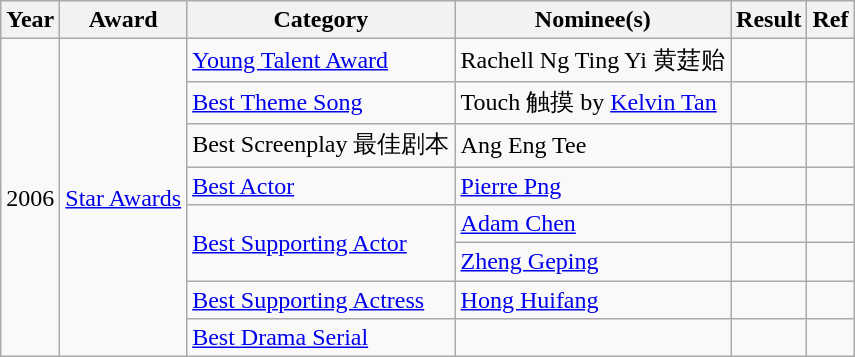<table class="wikitable">
<tr>
<th>Year</th>
<th>Award</th>
<th>Category</th>
<th>Nominee(s)</th>
<th>Result</th>
<th>Ref</th>
</tr>
<tr>
<td rowspan="8">2006</td>
<td rowspan="8"><a href='#'>Star Awards</a></td>
<td><a href='#'>Young Talent Award</a></td>
<td>Rachell Ng Ting Yi  黄莛贻</td>
<td></td>
<td></td>
</tr>
<tr>
<td><a href='#'>Best Theme Song</a></td>
<td>Touch 触摸 by <a href='#'>Kelvin Tan</a></td>
<td></td>
<td></td>
</tr>
<tr>
<td>Best Screenplay 最佳剧本</td>
<td>Ang Eng Tee</td>
<td></td>
<td></td>
</tr>
<tr>
<td><a href='#'>Best Actor</a></td>
<td><a href='#'>Pierre Png</a></td>
<td></td>
<td></td>
</tr>
<tr>
<td rowspan="2"><a href='#'>Best Supporting Actor</a></td>
<td><a href='#'>Adam Chen</a></td>
<td></td>
<td></td>
</tr>
<tr>
<td><a href='#'>Zheng Geping</a></td>
<td></td>
<td></td>
</tr>
<tr>
<td><a href='#'>Best Supporting Actress</a></td>
<td><a href='#'>Hong Huifang</a></td>
<td></td>
<td></td>
</tr>
<tr>
<td><a href='#'>Best Drama Serial</a></td>
<td></td>
<td></td>
<td></td>
</tr>
</table>
